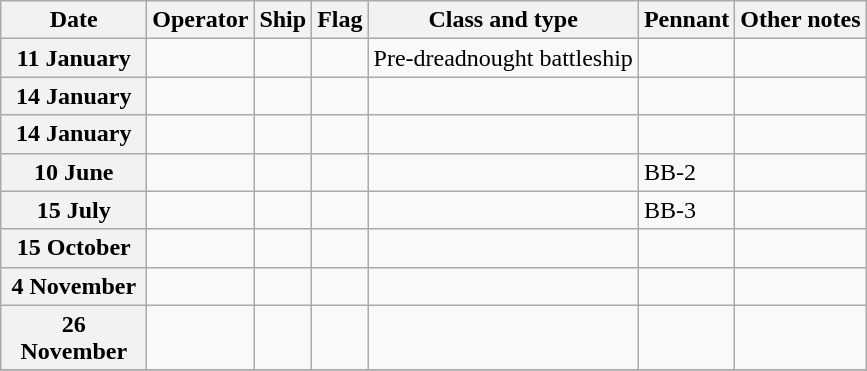<table Class="wikitable">
<tr>
<th width="90">Date</th>
<th>Operator</th>
<th>Ship</th>
<th>Flag</th>
<th>Class and type</th>
<th>Pennant</th>
<th>Other notes</th>
</tr>
<tr>
<th>11 January</th>
<td></td>
<td><strong></strong></td>
<td></td>
<td>Pre-dreadnought battleship</td>
<td></td>
<td></td>
</tr>
<tr>
<th>14 January</th>
<td></td>
<td><strong></strong></td>
<td></td>
<td></td>
<td></td>
<td></td>
</tr>
<tr>
<th>14 January</th>
<td></td>
<td><strong></strong></td>
<td></td>
<td></td>
<td></td>
<td></td>
</tr>
<tr ---->
<th>10 June</th>
<td></td>
<td><strong></strong></td>
<td></td>
<td></td>
<td>BB-2</td>
<td></td>
</tr>
<tr ---->
<th>15 July</th>
<td></td>
<td><strong></strong></td>
<td></td>
<td></td>
<td>BB-3</td>
<td></td>
</tr>
<tr ---->
<th>15 October</th>
<td></td>
<td><strong></strong></td>
<td></td>
<td></td>
<td></td>
<td></td>
</tr>
<tr ---->
<th>4 November</th>
<td></td>
<td><strong></strong></td>
<td></td>
<td></td>
<td></td>
<td></td>
</tr>
<tr ---->
<th>26 November</th>
<td></td>
<td><strong></strong></td>
<td></td>
<td></td>
<td></td>
<td></td>
</tr>
<tr ---->
</tr>
</table>
